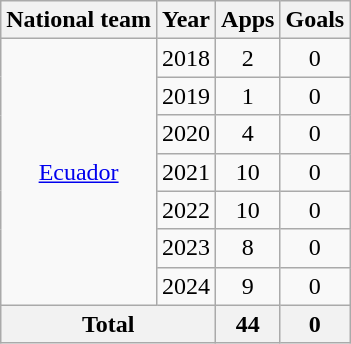<table class="wikitable" style="text-align:center">
<tr>
<th>National team</th>
<th>Year</th>
<th>Apps</th>
<th>Goals</th>
</tr>
<tr>
<td rowspan="7"><a href='#'>Ecuador</a></td>
<td>2018</td>
<td>2</td>
<td>0</td>
</tr>
<tr>
<td>2019</td>
<td>1</td>
<td>0</td>
</tr>
<tr>
<td>2020</td>
<td>4</td>
<td>0</td>
</tr>
<tr>
<td>2021</td>
<td>10</td>
<td>0</td>
</tr>
<tr>
<td>2022</td>
<td>10</td>
<td>0</td>
</tr>
<tr>
<td>2023</td>
<td>8</td>
<td>0</td>
</tr>
<tr>
<td>2024</td>
<td>9</td>
<td>0</td>
</tr>
<tr>
<th colspan="2">Total</th>
<th>44</th>
<th>0</th>
</tr>
</table>
